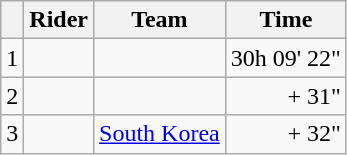<table class=wikitable>
<tr>
<th></th>
<th>Rider</th>
<th>Team</th>
<th>Time</th>
</tr>
<tr>
<td>1</td>
<td> </td>
<td></td>
<td align=right>30h 09' 22"</td>
</tr>
<tr>
<td>2</td>
<td></td>
<td></td>
<td align=right>+ 31"</td>
</tr>
<tr>
<td>3</td>
<td></td>
<td><a href='#'>South Korea</a></td>
<td align=right>+ 32"</td>
</tr>
</table>
